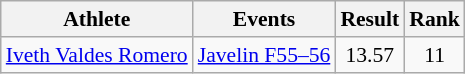<table class=wikitable style="font-size:90%">
<tr align=center>
<th scope="col">Athlete</th>
<th scope="col">Events</th>
<th scope="col">Result</th>
<th scope="col">Rank</th>
</tr>
<tr align=center>
<td align=left><a href='#'>Iveth Valdes Romero</a></td>
<td align=left><a href='#'>Javelin F55–56</a></td>
<td>13.57</td>
<td>11</td>
</tr>
</table>
